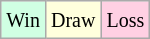<table class="wikitable">
<tr>
<td style="background: #d0ffe3;"><small>Win</small></td>
<td style="background: #ffffdd;"><small>Draw</small></td>
<td style="background: #ffd0e3;"><small>Loss</small></td>
</tr>
</table>
